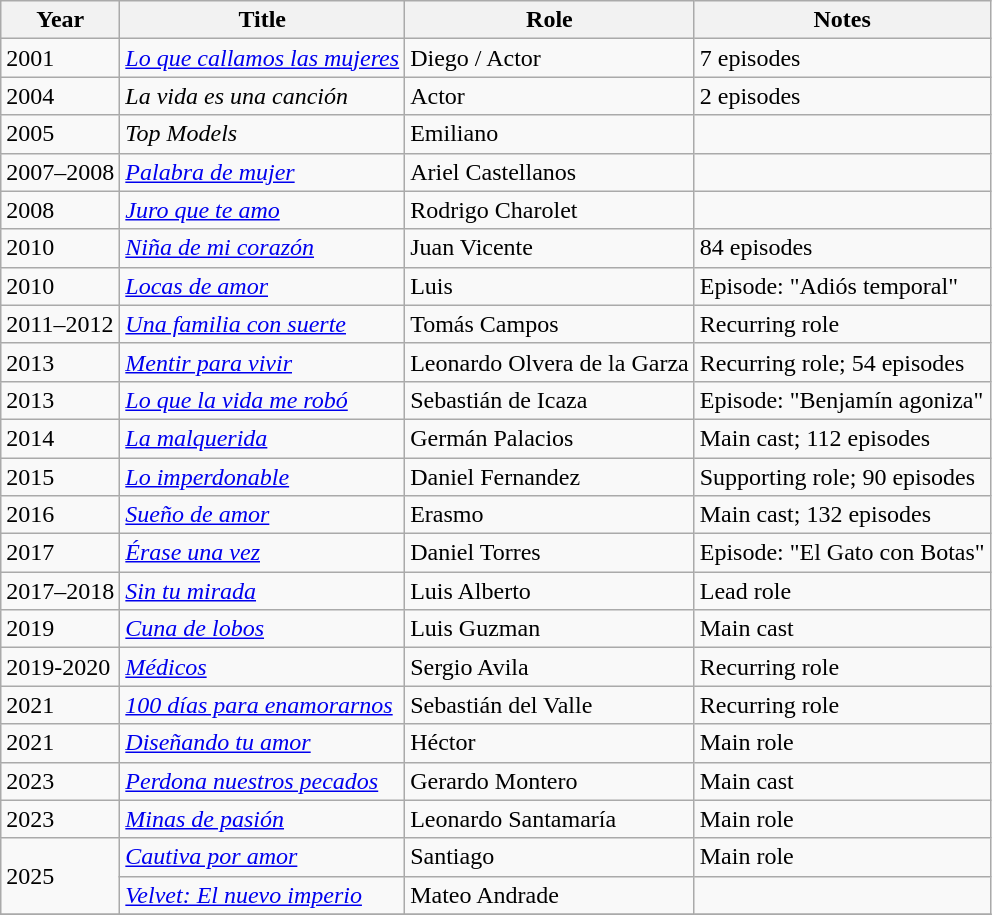<table class="wikitable sortable">
<tr>
<th>Year</th>
<th>Title</th>
<th>Role</th>
<th>Notes</th>
</tr>
<tr>
<td>2001</td>
<td><em><a href='#'>Lo que callamos las mujeres</a></em></td>
<td>Diego / Actor</td>
<td>7 episodes</td>
</tr>
<tr>
<td>2004</td>
<td><em>La vida es una canción</em></td>
<td>Actor</td>
<td>2 episodes</td>
</tr>
<tr>
<td>2005</td>
<td><em>Top Models</em></td>
<td>Emiliano</td>
<td></td>
</tr>
<tr>
<td>2007–2008</td>
<td><em><a href='#'>Palabra de mujer</a></em></td>
<td>Ariel Castellanos</td>
<td></td>
</tr>
<tr>
<td>2008</td>
<td><em><a href='#'>Juro que te amo</a></em></td>
<td>Rodrigo Charolet</td>
<td></td>
</tr>
<tr>
<td>2010</td>
<td><em><a href='#'>Niña de mi corazón</a></em></td>
<td>Juan Vicente</td>
<td>84 episodes</td>
</tr>
<tr>
<td>2010</td>
<td><em><a href='#'>Locas de amor</a></em></td>
<td>Luis</td>
<td>Episode: "Adiós temporal"</td>
</tr>
<tr>
<td>2011–2012</td>
<td><em><a href='#'>Una familia con suerte</a></em></td>
<td>Tomás Campos</td>
<td>Recurring role</td>
</tr>
<tr>
<td>2013</td>
<td><em><a href='#'>Mentir para vivir</a></em></td>
<td>Leonardo Olvera de la Garza</td>
<td>Recurring role; 54 episodes</td>
</tr>
<tr>
<td>2013</td>
<td><em><a href='#'>Lo que la vida me robó</a></em></td>
<td>Sebastián de Icaza</td>
<td>Episode: "Benjamín agoniza"</td>
</tr>
<tr>
<td>2014</td>
<td><em><a href='#'>La malquerida</a></em></td>
<td>Germán Palacios</td>
<td>Main cast; 112 episodes</td>
</tr>
<tr>
<td>2015</td>
<td><em><a href='#'>Lo imperdonable</a></em></td>
<td>Daniel Fernandez</td>
<td>Supporting role; 90 episodes</td>
</tr>
<tr>
<td>2016</td>
<td><em><a href='#'>Sueño de amor</a></em></td>
<td>Erasmo</td>
<td>Main cast; 132 episodes</td>
</tr>
<tr>
<td>2017</td>
<td><em><a href='#'>Érase una vez</a></em></td>
<td>Daniel Torres</td>
<td>Episode: "El Gato con Botas"</td>
</tr>
<tr>
<td>2017–2018</td>
<td><em><a href='#'>Sin tu mirada</a></em></td>
<td>Luis Alberto</td>
<td>Lead role</td>
</tr>
<tr>
<td>2019</td>
<td><em><a href='#'>Cuna de lobos</a></em></td>
<td>Luis Guzman</td>
<td>Main cast</td>
</tr>
<tr>
<td>2019-2020</td>
<td><em><a href='#'>Médicos</a></em></td>
<td>Sergio Avila</td>
<td>Recurring role</td>
</tr>
<tr>
<td>2021</td>
<td><em><a href='#'>100 días para enamorarnos</a></em></td>
<td>Sebastián del Valle</td>
<td>Recurring role</td>
</tr>
<tr>
<td>2021</td>
<td><em><a href='#'>Diseñando tu amor</a></em></td>
<td>Héctor</td>
<td>Main role</td>
</tr>
<tr>
<td>2023</td>
<td><em><a href='#'>Perdona nuestros pecados</a></em></td>
<td>Gerardo Montero</td>
<td>Main cast</td>
</tr>
<tr>
<td>2023</td>
<td><em><a href='#'>Minas de pasión</a></em></td>
<td>Leonardo Santamaría</td>
<td>Main role</td>
</tr>
<tr>
<td rowspan=2>2025</td>
<td><em><a href='#'>Cautiva por amor</a></em></td>
<td>Santiago</td>
<td>Main role</td>
</tr>
<tr>
<td><em><a href='#'>Velvet: El nuevo imperio</a></em></td>
<td>Mateo Andrade</td>
<td></td>
</tr>
<tr>
</tr>
</table>
